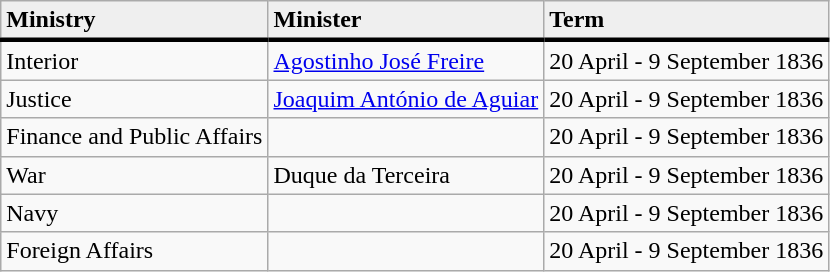<table class="wikitable">
<tr>
<td style="border-bottom:3px solid; background:#efefef;"><strong>Ministry</strong></td>
<td style="border-bottom:3px solid; background:#efefef;"><strong>Minister</strong></td>
<td style="border-bottom:3px solid; background:#efefef;"><strong>Term</strong></td>
</tr>
<tr>
<td>Interior</td>
<td><a href='#'>Agostinho José Freire</a></td>
<td>20 April - 9 September 1836</td>
</tr>
<tr>
<td>Justice</td>
<td><a href='#'>Joaquim António de Aguiar</a></td>
<td>20 April - 9 September 1836</td>
</tr>
<tr>
<td>Finance and Public Affairs</td>
<td></td>
<td>20 April - 9 September 1836</td>
</tr>
<tr>
<td>War</td>
<td>Duque da Terceira</td>
<td>20 April - 9 September 1836</td>
</tr>
<tr>
<td>Navy</td>
<td></td>
<td>20 April - 9 September 1836</td>
</tr>
<tr>
<td>Foreign Affairs</td>
<td></td>
<td>20 April - 9 September 1836</td>
</tr>
</table>
